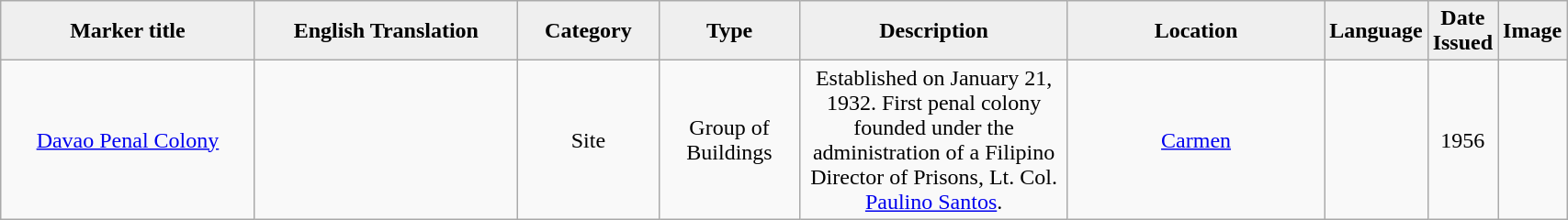<table class="wikitable" style="width:90%; text-align:center;">
<tr>
<th style="width:20%; background:#efefef;">Marker title</th>
<th style="width:20%; background:#efefef;">English Translation</th>
<th style="width:10%; background:#efefef;">Category</th>
<th style="width:10%; background:#efefef;">Type</th>
<th style="width:20%; background:#efefef;">Description</th>
<th style="width:20%; background:#efefef;">Location</th>
<th style="width:10%; background:#efefef;">Language</th>
<th style="width:10%; background:#efefef;">Date Issued</th>
<th style="width:10%; background:#efefef;">Image</th>
</tr>
<tr>
<td><a href='#'>Davao Penal Colony</a></td>
<td></td>
<td>Site</td>
<td>Group of Buildings</td>
<td>Established on January 21, 1932. First penal colony founded under the administration of a Filipino Director of Prisons, Lt. Col. <a href='#'>Paulino Santos</a>.</td>
<td><a href='#'>Carmen</a></td>
<td></td>
<td>1956</td>
<td></td>
</tr>
</table>
